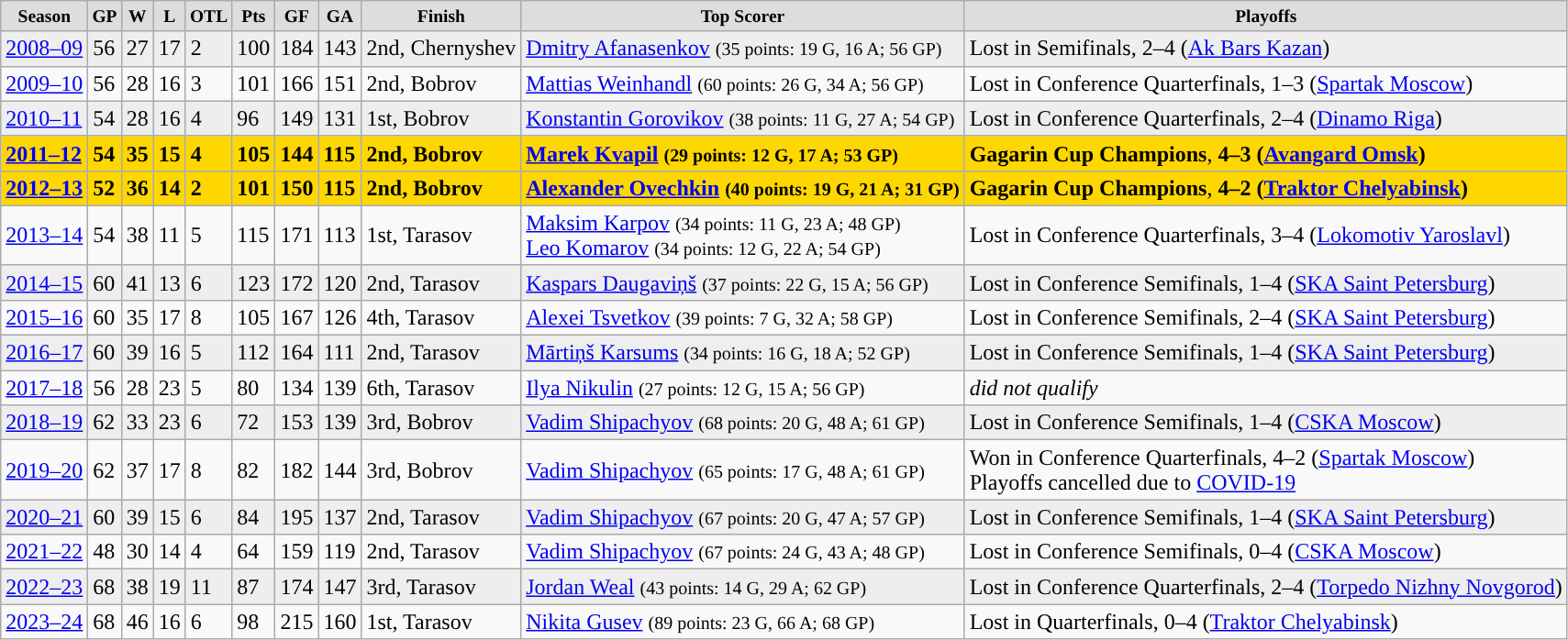<table class=wikitable>
<tr style="text-align:center; font-size:small; background:#ddd; padding:5px;"|>
<td><strong>Season</strong></td>
<td><strong>GP</strong></td>
<td><strong>W</strong></td>
<td><strong>L</strong></td>
<td><strong>OTL</strong></td>
<td><strong>Pts</strong></td>
<td><strong>GF</strong></td>
<td><strong>GA</strong></td>
<td><strong>Finish</strong></td>
<td><strong>Top Scorer</strong></td>
<td><strong>Playoffs</strong></td>
</tr>
<tr style="background:#eee;">
<td><a href='#'>2008–09</a></td>
<td>56</td>
<td>27</td>
<td>17</td>
<td>2</td>
<td>100</td>
<td>184</td>
<td>143</td>
<td>2nd, Chernyshev</td>
<td><a href='#'>Dmitry Afanasenkov</a> <small>(35 points: 19 G, 16 A; 56 GP)</small></td>
<td>Lost in Semifinals, 2–4 (<a href='#'>Ak Bars Kazan</a>)</td>
</tr>
<tr>
<td><a href='#'>2009–10</a></td>
<td>56</td>
<td>28</td>
<td>16</td>
<td>3</td>
<td>101</td>
<td>166</td>
<td>151</td>
<td>2nd, Bobrov</td>
<td><a href='#'>Mattias Weinhandl</a> <small>(60 points: 26 G, 34 A; 56 GP)</small></td>
<td>Lost in Conference Quarterfinals, 1–3 (<a href='#'>Spartak Moscow</a>)</td>
</tr>
<tr style="background:#eee;">
<td><a href='#'>2010–11</a></td>
<td>54</td>
<td>28</td>
<td>16</td>
<td>4</td>
<td>96</td>
<td>149</td>
<td>131</td>
<td>1st, Bobrov</td>
<td><a href='#'>Konstantin Gorovikov</a> <small>(38 points: 11 G, 27 A; 54 GP)</small></td>
<td>Lost in Conference Quarterfinals, 2–4 (<a href='#'>Dinamo Riga</a>)</td>
</tr>
<tr style="background:gold;">
<td><strong><a href='#'>2011–12</a></strong></td>
<td><strong>54</strong></td>
<td><strong>35</strong></td>
<td><strong>15</strong></td>
<td><strong>4</strong></td>
<td><strong>105</strong></td>
<td><strong>144</strong></td>
<td><strong>115</strong></td>
<td><strong>2nd, Bobrov</strong></td>
<td><strong><a href='#'>Marek Kvapil</a></strong> <small><strong>(29 points: 12 G, 17 A; 53 GP)</strong></small></td>
<td><strong>Gagarin Cup Champions</strong>, <strong>4–3</strong> <strong>(<a href='#'>Avangard Omsk</a>)</strong></td>
</tr>
<tr style="background:gold;">
<td><strong><a href='#'>2012–13</a></strong></td>
<td><strong>52</strong></td>
<td><strong>36</strong></td>
<td><strong>14</strong></td>
<td><strong>2</strong></td>
<td><strong>101</strong></td>
<td><strong>150</strong></td>
<td><strong>115</strong></td>
<td><strong>2nd, Bobrov</strong></td>
<td><strong><a href='#'>Alexander Ovechkin</a></strong> <small><strong>(40 points: 19 G, 21 A; 31 GP)</strong></small></td>
<td><strong>Gagarin Cup Champions</strong>, <strong>4–2</strong> <strong>(<a href='#'>Traktor Chelyabinsk</a>)</strong></td>
</tr>
<tr>
<td><a href='#'>2013–14</a></td>
<td>54</td>
<td>38</td>
<td>11</td>
<td>5</td>
<td>115</td>
<td>171</td>
<td>113</td>
<td>1st, Tarasov</td>
<td><a href='#'>Maksim Karpov</a> <small>(34 points: 11 G, 23 A; 48 GP)</small><br><a href='#'>Leo Komarov</a> <small>(34 points: 12 G, 22 A; 54 GP)</small></td>
<td>Lost in Conference Quarterfinals, 3–4 (<a href='#'>Lokomotiv Yaroslavl</a>)</td>
</tr>
<tr style="background:#eee;">
<td><a href='#'>2014–15</a></td>
<td>60</td>
<td>41</td>
<td>13</td>
<td>6</td>
<td>123</td>
<td>172</td>
<td>120</td>
<td>2nd, Tarasov</td>
<td><a href='#'>Kaspars Daugaviņš</a> <small>(37 points: 22 G, 15 A; 56 GP)</small></td>
<td>Lost in Conference Semifinals, 1–4 (<a href='#'>SKA Saint Petersburg</a>)</td>
</tr>
<tr>
<td><a href='#'>2015–16</a></td>
<td>60</td>
<td>35</td>
<td>17</td>
<td>8</td>
<td>105</td>
<td>167</td>
<td>126</td>
<td>4th, Tarasov</td>
<td><a href='#'>Alexei Tsvetkov</a> <small>(39 points: 7 G, 32 A; 58 GP)</small></td>
<td>Lost in Conference Semifinals, 2–4 (<a href='#'>SKA Saint Petersburg</a>)</td>
</tr>
<tr style="background:#eee;">
<td><a href='#'>2016–17</a></td>
<td>60</td>
<td>39</td>
<td>16</td>
<td>5</td>
<td>112</td>
<td>164</td>
<td>111</td>
<td>2nd, Tarasov</td>
<td><a href='#'>Mārtiņš Karsums</a> <small>(34 points: 16 G, 18 A; 52 GP)</small></td>
<td>Lost in Conference Semifinals, 1–4 (<a href='#'>SKA Saint Petersburg</a>)</td>
</tr>
<tr>
<td><a href='#'>2017–18</a></td>
<td>56</td>
<td>28</td>
<td>23</td>
<td>5</td>
<td>80</td>
<td>134</td>
<td>139</td>
<td>6th, Tarasov</td>
<td><a href='#'>Ilya Nikulin</a> <small>(27 points: 12 G, 15 A; 56 GP)</small></td>
<td><em>did not qualify</em></td>
</tr>
<tr style="background:#eee;">
<td><a href='#'>2018–19</a></td>
<td>62</td>
<td>33</td>
<td>23</td>
<td>6</td>
<td>72</td>
<td>153</td>
<td>139</td>
<td>3rd, Bobrov</td>
<td><a href='#'>Vadim Shipachyov</a> <small>(68 points: 20 G, 48 A; 61 GP)</small></td>
<td>Lost in Conference Semifinals, 1–4 (<a href='#'>CSKA Moscow</a>)</td>
</tr>
<tr>
<td><a href='#'>2019–20</a></td>
<td>62</td>
<td>37</td>
<td>17</td>
<td>8</td>
<td>82</td>
<td>182</td>
<td>144</td>
<td>3rd, Bobrov</td>
<td><a href='#'>Vadim Shipachyov</a> <small>(65 points: 17 G, 48 A; 61 GP)</small></td>
<td>Won in Conference Quarterfinals, 4–2 (<a href='#'>Spartak Moscow</a>)<br>Playoffs cancelled due to <a href='#'>COVID-19</a></td>
</tr>
<tr style="background:#eee;">
<td><a href='#'>2020–21</a></td>
<td>60</td>
<td>39</td>
<td>15</td>
<td>6</td>
<td>84</td>
<td>195</td>
<td>137</td>
<td>2nd, Tarasov</td>
<td><a href='#'>Vadim Shipachyov</a> <small>(67 points: 20 G, 47 A; 57 GP)</small></td>
<td>Lost in Conference Semifinals, 1–4 (<a href='#'>SKA Saint Petersburg</a>)</td>
</tr>
<tr>
<td><a href='#'>2021–22</a></td>
<td>48</td>
<td>30</td>
<td>14</td>
<td>4</td>
<td>64</td>
<td>159</td>
<td>119</td>
<td>2nd, Tarasov</td>
<td><a href='#'>Vadim Shipachyov</a> <small>(67 points: 24 G, 43 A; 48 GP)</small></td>
<td>Lost in Conference Semifinals, 0–4 (<a href='#'>CSKA Moscow</a>)</td>
</tr>
<tr style="background:#eee;">
<td><a href='#'>2022–23</a></td>
<td>68</td>
<td>38</td>
<td>19</td>
<td>11</td>
<td>87</td>
<td>174</td>
<td>147</td>
<td>3rd, Tarasov</td>
<td><a href='#'>Jordan Weal</a> <small>(43 points: 14 G, 29 A; 62 GP)</small></td>
<td>Lost in Conference Quarterfinals, 2–4 (<a href='#'>Torpedo Nizhny Novgorod</a>)</td>
</tr>
<tr>
<td><a href='#'>2023–24</a></td>
<td>68</td>
<td>46</td>
<td>16</td>
<td>6</td>
<td>98</td>
<td>215</td>
<td>160</td>
<td>1st, Tarasov</td>
<td><a href='#'>Nikita Gusev</a> <small>(89 points: 23 G, 66 A; 68 GP)</small></td>
<td>Lost in Quarterfinals, 0–4 (<a href='#'>Traktor Chelyabinsk</a>)</td>
</tr>
</table>
